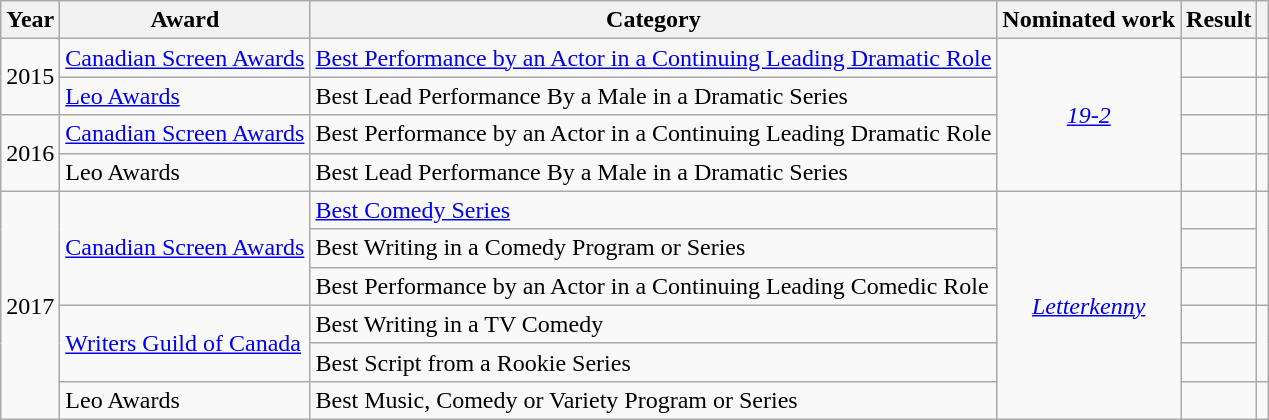<table class="wikitable sortable plainrowheaders" style="width:auto;">
<tr>
<th scope="col">Year</th>
<th scope="col">Award</th>
<th scope="col">Category</th>
<th scope="col">Nominated work</th>
<th scope="col">Result</th>
<th scope="col" class="unsortable"></th>
</tr>
<tr>
<td rowspan="2">2015</td>
<td><a href='#'>Canadian Screen Awards</a></td>
<td><a href='#'>Best Performance by an Actor in a Continuing Leading Dramatic Role</a></td>
<td rowspan="4" style="text-align: center;"><em><a href='#'>19-2</a></em></td>
<td></td>
<td style="text-align:center;"></td>
</tr>
<tr>
<td><a href='#'>Leo Awards</a></td>
<td>Best Lead Performance By a Male in a Dramatic Series</td>
<td></td>
<td style="text-align:center;"></td>
</tr>
<tr>
<td rowspan="2">2016</td>
<td><a href='#'>Canadian Screen Awards</a></td>
<td>Best Performance by an Actor in a Continuing Leading Dramatic Role</td>
<td></td>
<td style="text-align:center;"></td>
</tr>
<tr>
<td>Leo Awards</td>
<td>Best Lead Performance By a Male in a Dramatic Series</td>
<td></td>
<td style="text-align:center;"></td>
</tr>
<tr>
<td rowspan="6">2017</td>
<td rowspan="3"><a href='#'>Canadian Screen Awards</a></td>
<td><a href='#'>Best Comedy Series</a></td>
<td rowspan="6" style="text-align: center;"><em><a href='#'>Letterkenny</a></em></td>
<td></td>
<td rowspan="3" style="text-align:center;"></td>
</tr>
<tr>
<td>Best Writing in a Comedy Program or Series</td>
<td></td>
</tr>
<tr>
<td>Best Performance by an Actor in a Continuing Leading Comedic Role</td>
<td></td>
</tr>
<tr>
<td rowspan="2"><a href='#'>Writers Guild of Canada</a></td>
<td>Best Writing in a TV Comedy</td>
<td></td>
<td rowspan="2" style="text-align:center;"></td>
</tr>
<tr>
<td>Best Script from a Rookie Series</td>
<td></td>
</tr>
<tr>
<td>Leo Awards</td>
<td>Best Music, Comedy or Variety Program or Series</td>
<td></td>
<td style="text-align:center;"></td>
</tr>
</table>
